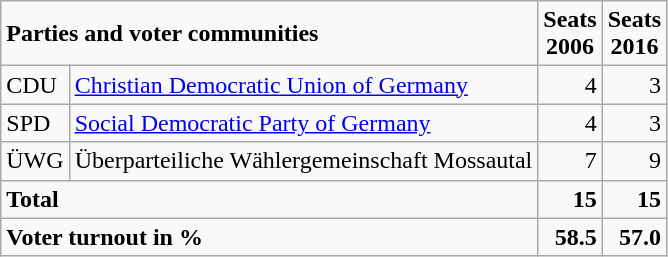<table class="wikitable">
<tr --  class="hintergrundfarbe5">
<td colspan="2"><strong>Parties and voter communities</strong></td>
<td align="center"><strong>Seats<br>2006</strong></td>
<td align="center"><strong>Seats<br>2016</strong></td>
</tr>
<tr --->
<td>CDU</td>
<td><a href='#'>Christian Democratic Union of Germany</a></td>
<td align="right">4</td>
<td align="right">3</td>
</tr>
<tr --->
<td>SPD</td>
<td><a href='#'>Social Democratic Party of Germany</a></td>
<td align="right">4</td>
<td align="right">3</td>
</tr>
<tr --->
<td>ÜWG</td>
<td>Überparteiliche Wählergemeinschaft Mossautal</td>
<td align="right">7</td>
<td align="right">9</td>
</tr>
<tr --- class="hintergrundfarbe5">
<td colspan="2"><strong>Total</strong></td>
<td align="right"><strong>15</strong></td>
<td align="right"><strong>15</strong></td>
</tr>
<tr --- class="hintergrundfarbe5">
<td colspan="2"><strong>Voter turnout in %</strong></td>
<td align="right"><strong>58.5</strong></td>
<td align="right"><strong>57.0</strong></td>
</tr>
</table>
